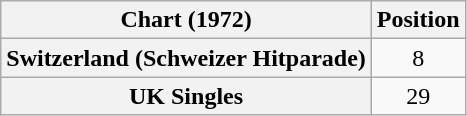<table class="wikitable sortable plainrowheaders" style="text-align:center">
<tr>
<th>Chart (1972)</th>
<th>Position</th>
</tr>
<tr>
<th scope="row">Switzerland (Schweizer Hitparade)</th>
<td>8</td>
</tr>
<tr>
<th scope="row">UK Singles</th>
<td>29</td>
</tr>
</table>
